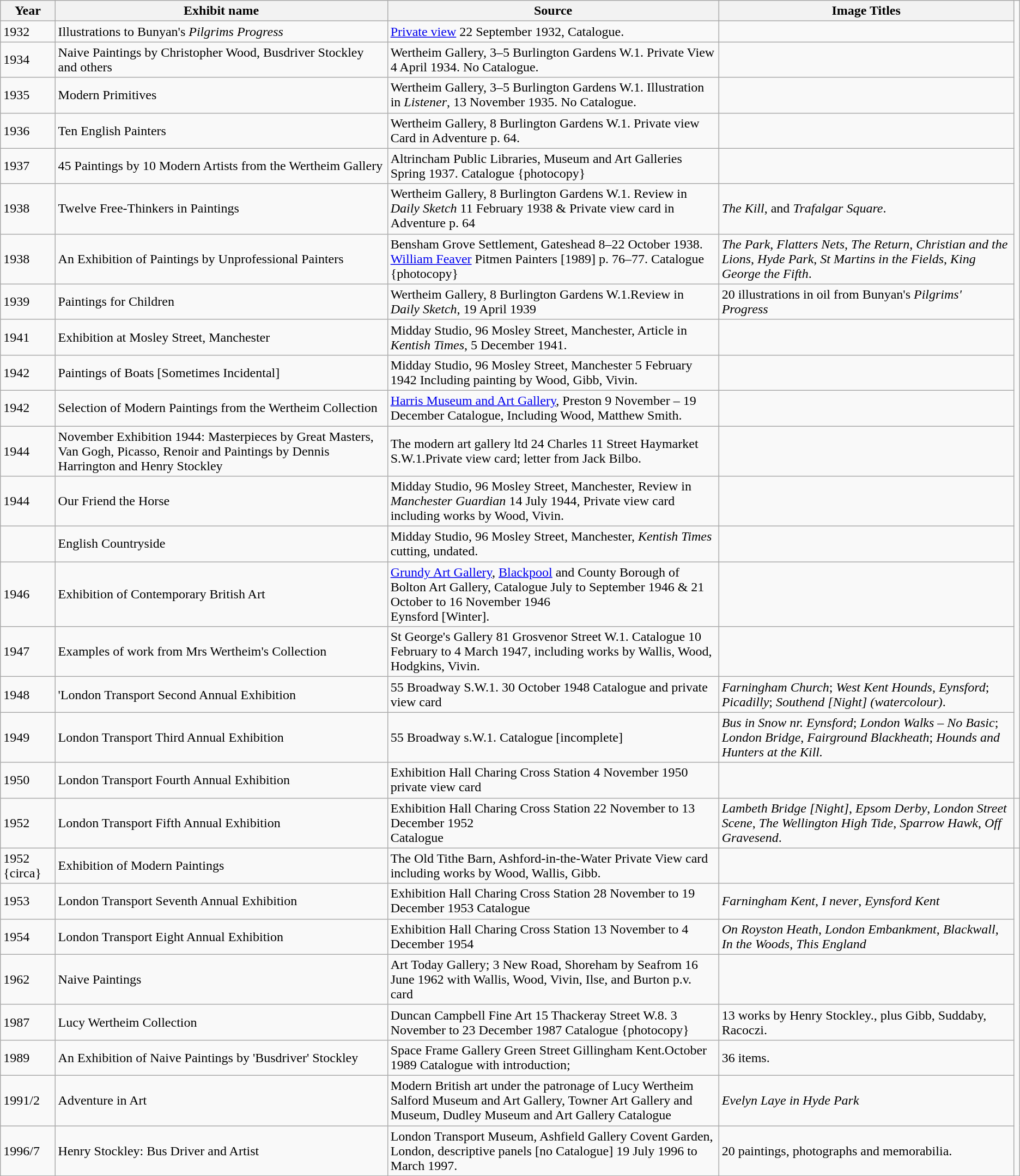<table class="sortable wikitable">
<tr>
<th scope="col">Year</th>
<th scope="col" class="unsortable">Exhibit name</th>
<th scope="col" class="unsortable">Source</th>
<th scope="col" class="unsortable">Image Titles</th>
</tr>
<tr>
<td>1932</td>
<td>Illustrations to Bunyan's <em>Pilgrims Progress</em></td>
<td><a href='#'>Private view</a> 22 September 1932, Catalogue.</td>
<td></td>
</tr>
<tr>
<td>1934</td>
<td>Naive Paintings by Christopher Wood, Busdriver Stockley and others</td>
<td>Wertheim Gallery, 3–5 Burlington Gardens W.1. Private View 4 April 1934. No Catalogue.</td>
<td></td>
</tr>
<tr>
<td>1935</td>
<td>Modern Primitives</td>
<td>Wertheim Gallery, 3–5 Burlington Gardens W.1. Illustration in <em>Listener</em>, 13 November 1935. No Catalogue.</td>
<td></td>
</tr>
<tr>
<td>1936</td>
<td>Ten English Painters</td>
<td>Wertheim Gallery, 8 Burlington Gardens W.1. Private view Card in Adventure p. 64.</td>
<td></td>
</tr>
<tr>
<td>1937</td>
<td>45 Paintings by 10 Modern Artists from the Wertheim Gallery</td>
<td>Altrincham Public Libraries, Museum and Art Galleries Spring 1937. Catalogue {photocopy}</td>
<td></td>
</tr>
<tr>
<td>1938</td>
<td>Twelve Free-Thinkers in Paintings</td>
<td>Wertheim Gallery, 8 Burlington Gardens W.1. Review in <em>Daily Sketch</em> 11 February 1938 & Private view card in Adventure p. 64</td>
<td><em>The Kill</em>, and <em>Trafalgar Square</em>.</td>
</tr>
<tr>
<td>1938</td>
<td>An Exhibition of Paintings by Unprofessional Painters</td>
<td>Bensham Grove Settlement, Gateshead 8–22 October 1938. <a href='#'>William Feaver</a> Pitmen Painters [1989] p. 76–77. Catalogue {photocopy}</td>
<td><em>The Park</em>, <em>Flatters Nets</em>, <em>The Return</em>, <em>Christian and the Lions</em>, <em>Hyde Park</em>, <em>St Martins in the Fields</em>, <em>King George the Fifth</em>.</td>
</tr>
<tr>
<td>1939</td>
<td>Paintings for Children</td>
<td>Wertheim Gallery, 8 Burlington Gardens W.1.Review in <em>Daily Sketch</em>, 19 April 1939</td>
<td>20 illustrations in oil from Bunyan's <em>Pilgrims' Progress</em></td>
</tr>
<tr>
<td>1941</td>
<td>Exhibition at Mosley Street, Manchester</td>
<td>Midday Studio, 96 Mosley Street, Manchester, Article in <em>Kentish Times</em>, 5 December 1941.</td>
<td></td>
</tr>
<tr>
<td>1942</td>
<td>Paintings of Boats [Sometimes Incidental]</td>
<td>Midday Studio, 96 Mosley Street, Manchester 5 February 1942 Including painting by Wood, Gibb, Vivin.</td>
<td></td>
</tr>
<tr>
<td>1942</td>
<td>Selection of Modern Paintings from the Wertheim Collection</td>
<td><a href='#'>Harris Museum and Art Gallery</a>, Preston 9 November – 19 December Catalogue, Including Wood, Matthew Smith.</td>
<td></td>
</tr>
<tr>
<td>1944</td>
<td>November Exhibition 1944: Masterpieces by Great Masters, Van Gogh, Picasso, Renoir and Paintings by Dennis Harrington and Henry Stockley</td>
<td>The modern art gallery ltd 24 Charles 11 Street Haymarket S.W.1.Private view card; letter from Jack Bilbo.</td>
<td></td>
</tr>
<tr>
<td>1944</td>
<td>Our Friend the Horse</td>
<td>Midday Studio, 96 Mosley Street, Manchester, Review in <em>Manchester Guardian</em> 14 July 1944, Private view card including works by Wood, Vivin.</td>
<td></td>
</tr>
<tr>
<td></td>
<td>English Countryside</td>
<td>Midday Studio, 96 Mosley Street, Manchester, <em>Kentish Times</em> cutting, undated.</td>
<td></td>
</tr>
<tr>
<td>1946</td>
<td>Exhibition of Contemporary British Art</td>
<td><a href='#'>Grundy Art Gallery</a>, <a href='#'>Blackpool</a> and County Borough of Bolton Art Gallery, Catalogue July to September 1946 & 21 October to 16 November 1946<br>Eynsford [Winter].</td>
<td></td>
</tr>
<tr>
<td>1947</td>
<td>Examples of work from Mrs Wertheim's Collection</td>
<td>St George's Gallery 81 Grosvenor Street W.1. Catalogue 10 February to 4 March 1947, including works by Wallis, Wood, Hodgkins, Vivin.</td>
<td></td>
</tr>
<tr>
<td>1948</td>
<td>'London Transport Second Annual Exhibition</td>
<td>55 Broadway S.W.1. 30 October 1948 Catalogue and private view card</td>
<td><em>Farningham Church</em>; <em>West Kent Hounds</em>, <em>Eynsford</em>;<br><em>Picadilly</em>; <em>Southend [Night] (watercolour)</em>.</td>
</tr>
<tr>
<td>1949</td>
<td>London Transport Third Annual Exhibition</td>
<td>55 Broadway s.W.1. Catalogue [incomplete]</td>
<td><em>Bus in Snow nr.</em> <em>Eynsford</em>; <em>London Walks – No Basic</em>; <em>London Bridge</em>, <em>Fairground Blackheath</em>; <em>Hounds and Hunters at the Kill.</em></td>
</tr>
<tr>
<td>1950</td>
<td>London Transport Fourth Annual Exhibition</td>
<td>Exhibition Hall Charing Cross Station 4 November 1950 private view card</td>
<td></td>
</tr>
<tr>
<td>1952</td>
<td>London Transport Fifth Annual Exhibition</td>
<td>Exhibition Hall Charing Cross Station 22 November to 13 December 1952<br>Catalogue</td>
<td><em>Lambeth Bridge [Night]</em>, <em>Epsom Derby</em>, <em>London Street Scene</em>, <em>The Wellington High Tide</em>, <em>Sparrow Hawk</em>, <em>Off Gravesend</em>.</td>
<td></td>
</tr>
<tr>
<td>1952 {circa}</td>
<td>Exhibition of Modern Paintings</td>
<td>The Old Tithe Barn, Ashford-in-the-Water Private View card including works by Wood, Wallis, Gibb.</td>
<td></td>
</tr>
<tr>
<td>1953</td>
<td>London Transport Seventh Annual Exhibition</td>
<td>Exhibition Hall Charing Cross Station 28 November to 19 December 1953 Catalogue</td>
<td><em>Farningham Kent</em>, <em>I never</em>, <em>Eynsford Kent</em></td>
</tr>
<tr>
<td>1954</td>
<td>London Transport Eight Annual Exhibition</td>
<td>Exhibition Hall Charing Cross Station 13 November to 4 December 1954</td>
<td><em>On Royston Heath</em>, <em>London Embankment</em>, <em>Blackwall</em>, <em>In the Woods</em>, <em>This England</em></td>
</tr>
<tr>
<td>1962</td>
<td>Naive Paintings</td>
<td>Art Today Gallery; 3 New Road, Shoreham by Seafrom 16 June 1962 with Wallis, Wood, Vivin, Ilse, and Burton p.v. card</td>
<td></td>
</tr>
<tr>
<td>1987</td>
<td>Lucy Wertheim Collection</td>
<td>Duncan Campbell Fine Art 15 Thackeray Street W.8. 3 November to 23 December 1987 Catalogue {photocopy}</td>
<td>13 works by Henry Stockley., plus Gibb, Suddaby, Racoczi.</td>
</tr>
<tr>
<td>1989</td>
<td>An Exhibition of Naive Paintings by 'Busdriver' Stockley</td>
<td>Space Frame Gallery Green Street Gillingham Kent.October 1989 Catalogue with introduction;</td>
<td>36 items.</td>
</tr>
<tr>
<td>1991/2</td>
<td>Adventure in Art</td>
<td>Modern British art under the patronage of Lucy Wertheim<br>Salford Museum and Art Gallery, Towner Art Gallery and Museum, Dudley Museum and Art Gallery Catalogue</td>
<td><em>Evelyn Laye in Hyde Park</em></td>
</tr>
<tr>
<td>1996/7</td>
<td>Henry Stockley: Bus Driver and Artist</td>
<td>London Transport Museum, Ashfield Gallery Covent Garden, London, descriptive panels [no Catalogue] 19 July 1996 to March 1997.</td>
<td>20 paintings, photographs and memorabilia.</td>
</tr>
<tr>
</tr>
</table>
